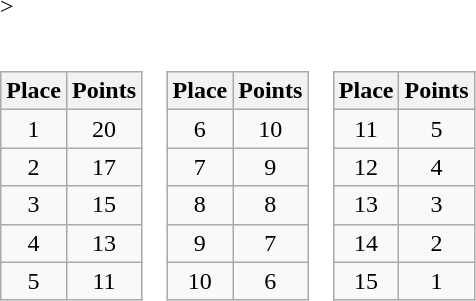<table border=0 cellpadding=0 cellspacing=0>>
<tr>
<td><br><table class="wikitable">
<tr align="center">
<th>Place</th>
<th>Points</th>
</tr>
<tr align="center">
<td>1</td>
<td>20</td>
</tr>
<tr align="center">
<td>2</td>
<td>17</td>
</tr>
<tr align="center">
<td>3</td>
<td>15</td>
</tr>
<tr align="center">
<td>4</td>
<td>13</td>
</tr>
<tr align="center">
<td>5</td>
<td>11</td>
</tr>
</table>
</td>
<td><br><table class="wikitable">
<tr align="center">
<th>Place</th>
<th>Points</th>
</tr>
<tr align="center">
<td>6</td>
<td>10</td>
</tr>
<tr align="center">
<td>7</td>
<td>9</td>
</tr>
<tr align="center">
<td>8</td>
<td>8</td>
</tr>
<tr align="center">
<td>9</td>
<td>7</td>
</tr>
<tr align="center">
<td>10</td>
<td>6</td>
</tr>
</table>
</td>
<td><br><table class="wikitable">
<tr align="center">
<th>Place</th>
<th>Points</th>
</tr>
<tr align="center">
<td>11</td>
<td>5</td>
</tr>
<tr align="center">
<td>12</td>
<td>4</td>
</tr>
<tr align="center">
<td>13</td>
<td>3</td>
</tr>
<tr align="center">
<td>14</td>
<td>2</td>
</tr>
<tr align="center">
<td>15</td>
<td>1</td>
</tr>
</table>
</td>
</tr>
</table>
